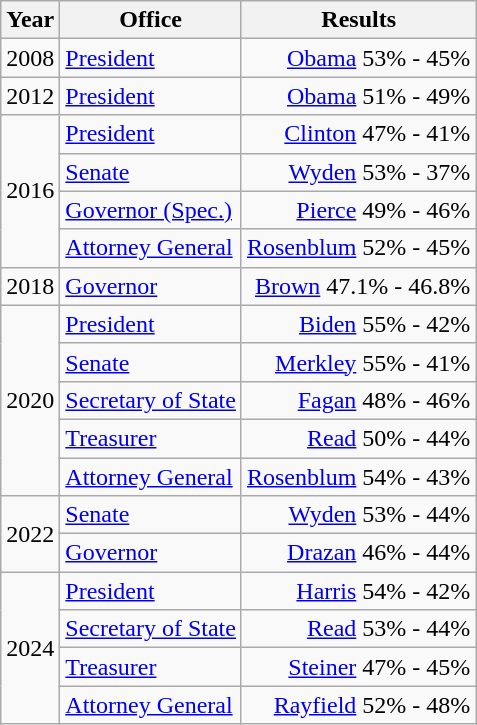<table class=wikitable>
<tr>
<th>Year</th>
<th>Office</th>
<th>Results</th>
</tr>
<tr>
<td>2008</td>
<td><a href='#'>President</a></td>
<td align="right" ><a href='#'>Obama</a> 53% - 45%</td>
</tr>
<tr>
<td>2012</td>
<td><a href='#'>President</a></td>
<td align="right" ><a href='#'>Obama</a> 51% - 49%</td>
</tr>
<tr>
<td rowspan=4>2016</td>
<td><a href='#'>President</a></td>
<td align="right" ><a href='#'>Clinton</a> 47% - 41%</td>
</tr>
<tr>
<td><a href='#'>Senate</a></td>
<td align="right" ><a href='#'>Wyden</a> 53% - 37%</td>
</tr>
<tr>
<td><a href='#'>Governor (Spec.)</a></td>
<td align="right" ><a href='#'>Pierce</a> 49% - 46%</td>
</tr>
<tr>
<td><a href='#'>Attorney General</a></td>
<td align="right" ><a href='#'>Rosenblum</a> 52% - 45%</td>
</tr>
<tr>
<td>2018</td>
<td><a href='#'>Governor</a></td>
<td align="right" ><a href='#'>Brown</a> 47.1% - 46.8%</td>
</tr>
<tr>
<td rowspan=5>2020</td>
<td><a href='#'>President</a></td>
<td align="right" ><a href='#'>Biden</a> 55% - 42%</td>
</tr>
<tr>
<td><a href='#'>Senate</a></td>
<td align="right" ><a href='#'>Merkley</a> 55% - 41%</td>
</tr>
<tr>
<td><a href='#'>Secretary of State</a></td>
<td align="right" ><a href='#'>Fagan</a> 48% - 46%</td>
</tr>
<tr>
<td><a href='#'>Treasurer</a></td>
<td align="right" ><a href='#'>Read</a> 50% - 44%</td>
</tr>
<tr>
<td><a href='#'>Attorney General</a></td>
<td align="right" ><a href='#'>Rosenblum</a> 54% - 43%</td>
</tr>
<tr>
<td rowspan=2>2022</td>
<td><a href='#'>Senate</a></td>
<td align="right" ><a href='#'>Wyden</a> 53% - 44%</td>
</tr>
<tr>
<td><a href='#'>Governor</a></td>
<td align="right" ><a href='#'>Drazan</a> 46% - 44%</td>
</tr>
<tr>
<td rowspan=4>2024</td>
<td><a href='#'>President</a></td>
<td align="right" ><a href='#'>Harris</a> 54% - 42%</td>
</tr>
<tr>
<td><a href='#'>Secretary of State</a></td>
<td align="right" ><a href='#'>Read</a> 53% - 44%</td>
</tr>
<tr>
<td><a href='#'>Treasurer</a></td>
<td align="right" ><a href='#'>Steiner</a> 47% - 45%</td>
</tr>
<tr>
<td><a href='#'>Attorney General</a></td>
<td align="right" ><a href='#'>Rayfield</a> 52% - 48%</td>
</tr>
</table>
